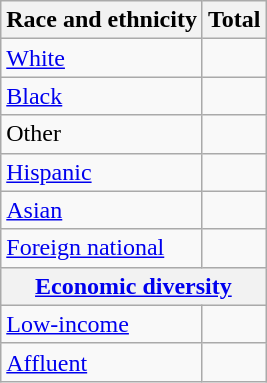<table class="wikitable floatright sortable collapsible"; text-align:right; font-size:80%;">
<tr>
<th>Race and ethnicity</th>
<th colspan="2" data-sort-type=number>Total</th>
</tr>
<tr>
<td><a href='#'>White</a></td>
<td align=right></td>
</tr>
<tr>
<td><a href='#'>Black</a></td>
<td align=right></td>
</tr>
<tr>
<td>Other</td>
<td align=right></td>
</tr>
<tr>
<td><a href='#'>Hispanic</a></td>
<td align=right></td>
</tr>
<tr>
<td><a href='#'>Asian</a></td>
<td align=right></td>
</tr>
<tr>
<td><a href='#'>Foreign national</a></td>
<td align=right></td>
</tr>
<tr>
<th colspan="4" data-sort-type=number><a href='#'>Economic diversity</a></th>
</tr>
<tr>
<td><a href='#'>Low-income</a></td>
<td align=right></td>
</tr>
<tr>
<td><a href='#'>Affluent</a></td>
<td align=right></td>
</tr>
</table>
